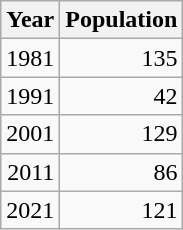<table class=wikitable>
<tr>
<th>Year</th>
<th>Population</th>
</tr>
<tr align=right>
<td>1981</td>
<td>135</td>
</tr>
<tr align=right>
<td>1991</td>
<td>42</td>
</tr>
<tr align=right>
<td>2001</td>
<td>129</td>
</tr>
<tr align=right>
<td>2011</td>
<td>86</td>
</tr>
<tr align=right>
<td>2021</td>
<td>121</td>
</tr>
</table>
